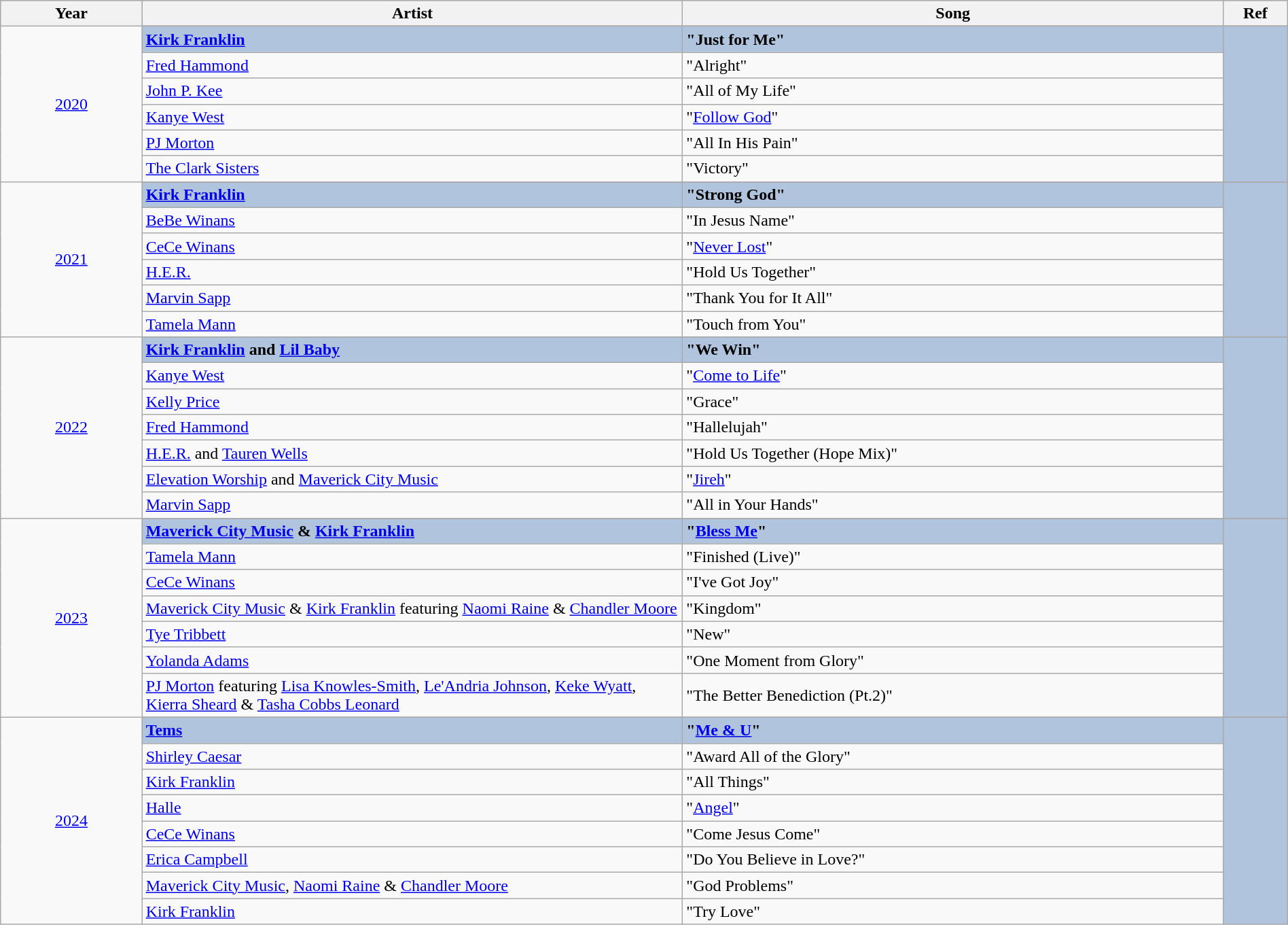<table class="wikitable" style="width:100%;">
<tr style="background:#bebebe;">
<th style="width:11%;">Year</th>
<th style="width:42%;">Artist</th>
<th style="width:42%;">Song</th>
<th style="width:5%;">Ref</th>
</tr>
<tr>
<td rowspan="7" align="center"><a href='#'>2020</a></td>
</tr>
<tr style="background:#B0C4DE">
<td><strong><a href='#'>Kirk Franklin</a></strong></td>
<td><strong>"Just for Me"</strong></td>
<td rowspan="6" align="center"></td>
</tr>
<tr>
<td><a href='#'>Fred Hammond</a></td>
<td>"Alright"</td>
</tr>
<tr>
<td><a href='#'>John P. Kee</a> </td>
<td>"All of My Life"</td>
</tr>
<tr>
<td><a href='#'>Kanye West</a></td>
<td>"<a href='#'>Follow God</a>"</td>
</tr>
<tr>
<td><a href='#'>PJ Morton</a> </td>
<td>"All In His Pain"</td>
</tr>
<tr>
<td><a href='#'>The Clark Sisters</a></td>
<td>"Victory"</td>
</tr>
<tr>
<td rowspan="7" align="center"><a href='#'>2021</a></td>
</tr>
<tr style="background:#B0C4DE">
<td><strong><a href='#'>Kirk Franklin</a></strong></td>
<td><strong>"Strong God"</strong></td>
<td rowspan="6" align="center"></td>
</tr>
<tr>
<td><a href='#'>BeBe Winans</a></td>
<td>"In Jesus Name"</td>
</tr>
<tr>
<td><a href='#'>CeCe Winans</a></td>
<td>"<a href='#'>Never Lost</a>"</td>
</tr>
<tr>
<td><a href='#'>H.E.R.</a></td>
<td>"Hold Us Together"</td>
</tr>
<tr>
<td><a href='#'>Marvin Sapp</a></td>
<td>"Thank You for It All"</td>
</tr>
<tr>
<td><a href='#'>Tamela Mann</a></td>
<td>"Touch from You"</td>
</tr>
<tr>
<td rowspan="8" align="center"><a href='#'>2022</a></td>
</tr>
<tr style="background:#B0C4DE">
<td><strong><a href='#'>Kirk Franklin</a> and <a href='#'>Lil Baby</a></strong></td>
<td><strong>"We Win"</strong></td>
<td rowspan="7" align="center"></td>
</tr>
<tr>
<td><a href='#'>Kanye West</a></td>
<td>"<a href='#'>Come to Life</a>"</td>
</tr>
<tr>
<td><a href='#'>Kelly Price</a></td>
<td>"Grace"</td>
</tr>
<tr>
<td><a href='#'>Fred Hammond</a></td>
<td>"Hallelujah"</td>
</tr>
<tr>
<td><a href='#'>H.E.R.</a> and <a href='#'>Tauren Wells</a></td>
<td>"Hold Us Together (Hope Mix)"</td>
</tr>
<tr>
<td><a href='#'>Elevation Worship</a> and <a href='#'>Maverick City Music</a></td>
<td>"<a href='#'>Jireh</a>"</td>
</tr>
<tr>
<td><a href='#'>Marvin Sapp</a></td>
<td>"All in Your Hands"</td>
</tr>
<tr>
<td rowspan="8" align="center"><a href='#'>2023</a></td>
</tr>
<tr style="background:#B0C4DE">
<td><strong><a href='#'>Maverick City Music</a> & <a href='#'>Kirk Franklin</a></strong></td>
<td><strong>"<a href='#'>Bless Me</a>"</strong></td>
<td rowspan="7" align="center"></td>
</tr>
<tr>
<td><a href='#'>Tamela Mann</a></td>
<td>"Finished (Live)"</td>
</tr>
<tr>
<td><a href='#'>CeCe Winans</a></td>
<td>"I've Got Joy"</td>
</tr>
<tr>
<td><a href='#'>Maverick City Music</a> & <a href='#'>Kirk Franklin</a> featuring <a href='#'>Naomi Raine</a> & <a href='#'>Chandler Moore</a></td>
<td>"Kingdom"</td>
</tr>
<tr>
<td><a href='#'>Tye Tribbett</a></td>
<td>"New"</td>
</tr>
<tr>
<td><a href='#'>Yolanda Adams</a></td>
<td>"One Moment from Glory"</td>
</tr>
<tr>
<td><a href='#'>PJ Morton</a> featuring <a href='#'>Lisa Knowles-Smith</a>, <a href='#'>Le'Andria Johnson</a>, <a href='#'>Keke Wyatt</a>, <a href='#'>Kierra Sheard</a> & <a href='#'>Tasha Cobbs Leonard</a></td>
<td>"The Better Benediction (Pt.2)"</td>
</tr>
<tr>
<td rowspan="9" align="center"><a href='#'>2024</a></td>
</tr>
<tr style="background:#B0C4DE">
<td><strong><a href='#'>Tems</a></strong></td>
<td><strong>"<a href='#'>Me & U</a>"</strong></td>
<td rowspan="8" align="center"></td>
</tr>
<tr>
<td><a href='#'>Shirley Caesar</a></td>
<td>"Award All of the Glory"</td>
</tr>
<tr>
<td><a href='#'>Kirk Franklin</a></td>
<td>"All Things"</td>
</tr>
<tr>
<td><a href='#'>Halle</a></td>
<td>"<a href='#'>Angel</a>"</td>
</tr>
<tr>
<td><a href='#'>CeCe Winans</a></td>
<td>"Come Jesus Come"</td>
</tr>
<tr>
<td><a href='#'>Erica Campbell</a></td>
<td>"Do You Believe in Love?"</td>
</tr>
<tr>
<td><a href='#'>Maverick City Music</a>, <a href='#'>Naomi Raine</a> & <a href='#'>Chandler Moore</a></td>
<td>"God Problems"</td>
</tr>
<tr>
<td><a href='#'>Kirk Franklin</a></td>
<td>"Try Love"</td>
</tr>
</table>
